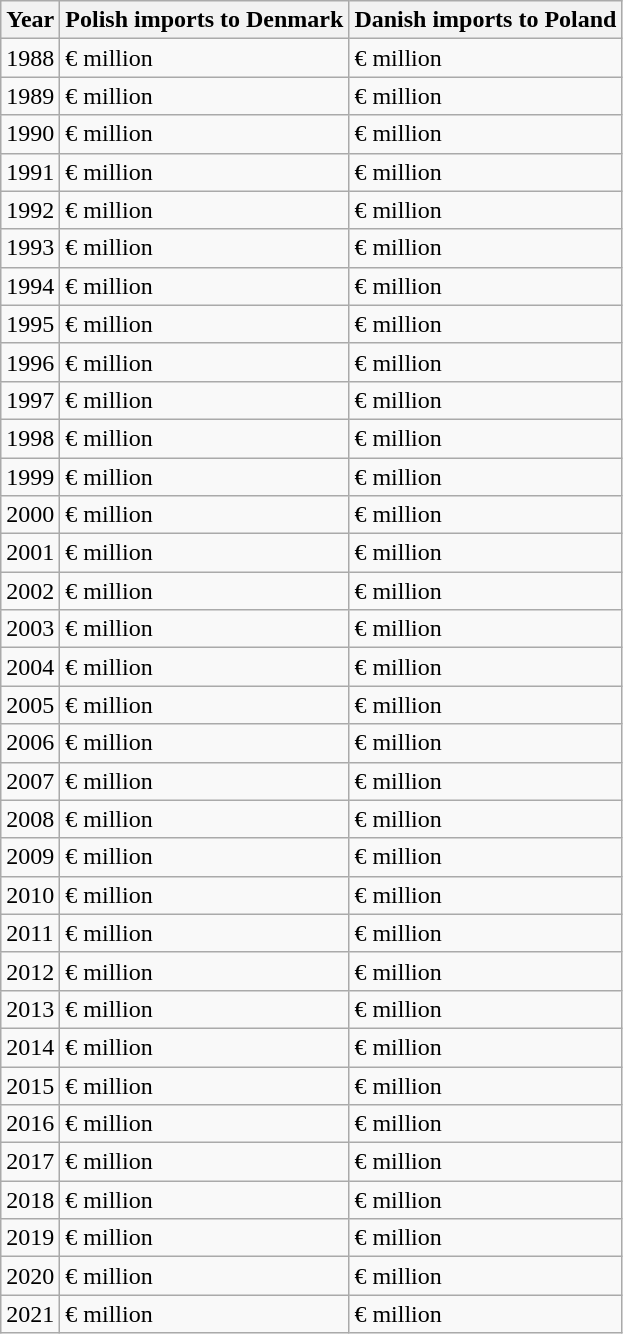<table class="wikitable">
<tr>
<th>Year</th>
<th>Polish imports to Denmark</th>
<th>Danish imports to Poland</th>
</tr>
<tr>
<td>1988</td>
<td>€ million</td>
<td>€ million</td>
</tr>
<tr>
<td>1989</td>
<td>€ million</td>
<td>€ million</td>
</tr>
<tr>
<td>1990</td>
<td>€ million</td>
<td>€ million</td>
</tr>
<tr>
<td>1991</td>
<td>€ million</td>
<td>€ million</td>
</tr>
<tr>
<td>1992</td>
<td>€ million</td>
<td>€ million</td>
</tr>
<tr>
<td>1993</td>
<td>€ million</td>
<td>€ million</td>
</tr>
<tr>
<td>1994</td>
<td>€ million</td>
<td>€ million</td>
</tr>
<tr>
<td>1995</td>
<td>€ million</td>
<td>€ million</td>
</tr>
<tr>
<td>1996</td>
<td>€ million</td>
<td>€ million</td>
</tr>
<tr>
<td>1997</td>
<td>€ million</td>
<td>€ million</td>
</tr>
<tr>
<td>1998</td>
<td>€ million</td>
<td>€ million</td>
</tr>
<tr>
<td>1999</td>
<td>€ million</td>
<td>€ million</td>
</tr>
<tr>
<td>2000</td>
<td>€ million</td>
<td>€ million</td>
</tr>
<tr>
<td>2001</td>
<td>€ million</td>
<td>€ million</td>
</tr>
<tr>
<td>2002</td>
<td>€ million</td>
<td>€ million</td>
</tr>
<tr>
<td>2003</td>
<td>€ million</td>
<td>€ million</td>
</tr>
<tr>
<td>2004</td>
<td>€ million</td>
<td>€ million</td>
</tr>
<tr>
<td>2005</td>
<td>€ million</td>
<td>€ million</td>
</tr>
<tr>
<td>2006</td>
<td>€ million</td>
<td>€ million</td>
</tr>
<tr>
<td>2007</td>
<td>€ million</td>
<td>€ million</td>
</tr>
<tr>
<td>2008</td>
<td>€ million</td>
<td>€ million</td>
</tr>
<tr>
<td>2009</td>
<td>€ million</td>
<td>€ million</td>
</tr>
<tr>
<td>2010</td>
<td>€ million</td>
<td>€ million</td>
</tr>
<tr>
<td>2011</td>
<td>€ million</td>
<td>€ million</td>
</tr>
<tr>
<td>2012</td>
<td>€ million</td>
<td>€ million</td>
</tr>
<tr>
<td>2013</td>
<td>€ million</td>
<td>€ million</td>
</tr>
<tr>
<td>2014</td>
<td>€ million</td>
<td>€ million</td>
</tr>
<tr>
<td>2015</td>
<td>€ million</td>
<td>€ million</td>
</tr>
<tr>
<td>2016</td>
<td>€ million</td>
<td>€ million</td>
</tr>
<tr>
<td>2017</td>
<td>€ million</td>
<td>€ million</td>
</tr>
<tr>
<td>2018</td>
<td>€ million</td>
<td>€ million</td>
</tr>
<tr>
<td>2019</td>
<td>€ million</td>
<td>€ million</td>
</tr>
<tr>
<td>2020</td>
<td>€ million</td>
<td>€ million</td>
</tr>
<tr>
<td>2021</td>
<td>€ million</td>
<td>€ million</td>
</tr>
</table>
